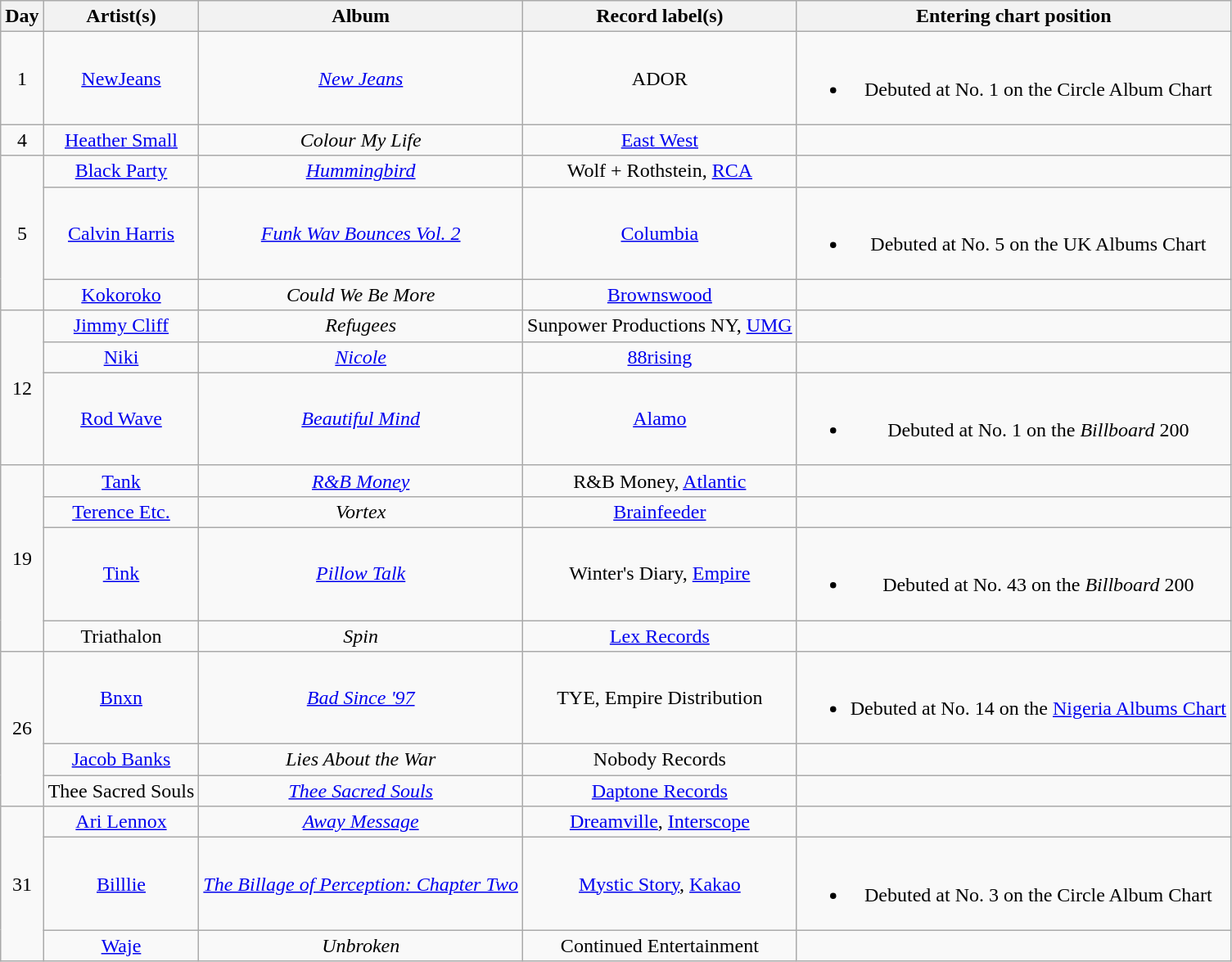<table class="wikitable" style="text-align:center;">
<tr>
<th scope="col">Day</th>
<th scope="col">Artist(s)</th>
<th scope="col">Album</th>
<th scope="col">Record label(s)</th>
<th scope="col">Entering chart position</th>
</tr>
<tr>
<td>1</td>
<td><a href='#'>NewJeans</a></td>
<td><em><a href='#'>New Jeans</a></em></td>
<td>ADOR</td>
<td><br><ul><li>Debuted at No. 1 on the Circle Album Chart</li></ul></td>
</tr>
<tr>
<td>4</td>
<td><a href='#'>Heather Small</a></td>
<td><em>Colour My Life</em></td>
<td><a href='#'>East West</a></td>
<td></td>
</tr>
<tr>
<td rowspan="3">5</td>
<td><a href='#'>Black Party</a></td>
<td><em><a href='#'>Hummingbird</a></em></td>
<td>Wolf + Rothstein, <a href='#'>RCA</a></td>
<td></td>
</tr>
<tr>
<td><a href='#'>Calvin Harris</a></td>
<td><em><a href='#'>Funk Wav Bounces Vol. 2</a></em></td>
<td><a href='#'>Columbia</a></td>
<td><br><ul><li>Debuted at No. 5 on the UK Albums Chart</li></ul></td>
</tr>
<tr>
<td><a href='#'>Kokoroko</a></td>
<td><em>Could We Be More</em></td>
<td><a href='#'>Brownswood</a></td>
<td></td>
</tr>
<tr>
<td rowspan="3">12</td>
<td><a href='#'>Jimmy Cliff</a></td>
<td><em>Refugees</em></td>
<td>Sunpower Productions NY, <a href='#'>UMG</a></td>
<td></td>
</tr>
<tr>
<td><a href='#'>Niki</a></td>
<td><em><a href='#'>Nicole</a></em></td>
<td><a href='#'>88rising</a></td>
<td></td>
</tr>
<tr>
<td><a href='#'>Rod Wave</a></td>
<td><em><a href='#'>Beautiful Mind</a></em></td>
<td><a href='#'>Alamo</a></td>
<td><br><ul><li>Debuted at No. 1 on the <em>Billboard</em> 200</li></ul></td>
</tr>
<tr>
<td rowspan="4">19</td>
<td><a href='#'>Tank</a></td>
<td><em><a href='#'>R&B Money</a></em></td>
<td>R&B Money, <a href='#'>Atlantic</a></td>
<td></td>
</tr>
<tr>
<td><a href='#'>Terence Etc.</a></td>
<td><em>Vortex</em></td>
<td><a href='#'>Brainfeeder</a></td>
<td></td>
</tr>
<tr>
<td><a href='#'>Tink</a></td>
<td><em><a href='#'>Pillow Talk</a></em></td>
<td>Winter's Diary, <a href='#'>Empire</a></td>
<td><br><ul><li>Debuted at No. 43 on the <em>Billboard</em> 200</li></ul></td>
</tr>
<tr>
<td>Triathalon</td>
<td><em>Spin</em></td>
<td><a href='#'>Lex Records</a></td>
<td></td>
</tr>
<tr>
<td rowspan="3">26</td>
<td><a href='#'>Bnxn</a></td>
<td><em><a href='#'>Bad Since '97</a></em></td>
<td>TYE, Empire Distribution</td>
<td><br><ul><li>Debuted at No. 14 on the <a href='#'>Nigeria Albums Chart</a></li></ul></td>
</tr>
<tr>
<td><a href='#'>Jacob Banks</a></td>
<td><em>Lies About the War</em></td>
<td>Nobody Records</td>
<td></td>
</tr>
<tr>
<td>Thee Sacred Souls</td>
<td><em><a href='#'>Thee Sacred Souls</a></em></td>
<td><a href='#'>Daptone Records</a></td>
<td></td>
</tr>
<tr>
<td rowspan="3">31</td>
<td><a href='#'>Ari Lennox</a></td>
<td><em><a href='#'>Away Message</a></em></td>
<td><a href='#'>Dreamville</a>, <a href='#'>Interscope</a></td>
<td></td>
</tr>
<tr>
<td><a href='#'>Billlie</a></td>
<td><em><a href='#'>The Billage of Perception: Chapter Two</a></em></td>
<td><a href='#'>Mystic Story</a>, <a href='#'>Kakao</a></td>
<td><br><ul><li>Debuted at No. 3 on the Circle Album Chart</li></ul></td>
</tr>
<tr>
<td><a href='#'>Waje</a></td>
<td><em>Unbroken</em></td>
<td>Continued Entertainment</td>
<td></td>
</tr>
</table>
